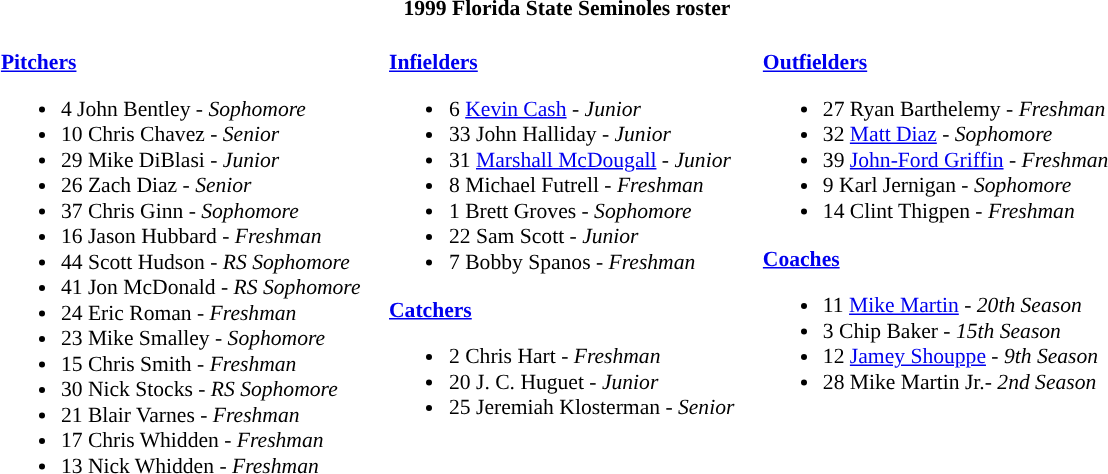<table class="toccolours" style="border-collapse:collapse; font-size:90%;">
<tr>
<th colspan="7">1999 Florida State Seminoles roster</th>
</tr>
<tr>
<td width="03"> </td>
<td valign="top"><br><strong><a href='#'>Pitchers</a></strong><ul><li>4 John Bentley - <em>Sophomore</em></li><li>10 Chris Chavez - <em>Senior</em></li><li>29 Mike DiBlasi - <em>Junior</em></li><li>26 Zach Diaz - <em>Senior</em></li><li>37 Chris Ginn - <em>Sophomore</em></li><li>16 Jason Hubbard - <em>Freshman</em></li><li>44 Scott Hudson - <em>RS Sophomore</em></li><li>41 Jon McDonald - <em>RS Sophomore</em></li><li>24 Eric Roman - <em>Freshman</em></li><li>23 Mike Smalley - <em>Sophomore</em></li><li>15 Chris Smith - <em>Freshman</em></li><li>30 Nick Stocks  - <em>RS Sophomore</em></li><li>21 Blair Varnes - <em>Freshman</em></li><li>17 Chris Whidden - <em>Freshman</em></li><li>13 Nick Whidden - <em>Freshman</em></li></ul></td>
<td width="15"> </td>
<td valign="top"><br><strong><a href='#'>Infielders</a></strong><ul><li>6 <a href='#'>Kevin Cash</a> - <em>Junior</em></li><li>33 John Halliday - <em>Junior</em></li><li>31 <a href='#'>Marshall McDougall</a> - <em>Junior</em></li><li>8 Michael Futrell - <em>Freshman</em></li><li>1 Brett Groves - <em>Sophomore</em></li><li>22 Sam Scott - <em>Junior</em></li><li>7 Bobby Spanos - <em>Freshman</em></li></ul><strong><a href='#'>Catchers</a></strong><ul><li>2 Chris Hart - <em>Freshman</em></li><li>20 J. C. Huguet - <em>Junior</em></li><li>25 Jeremiah Klosterman - <em>Senior</em></li></ul></td>
<td width="15"> </td>
<td valign="top"><br><strong><a href='#'>Outfielders</a></strong><ul><li>27 Ryan Barthelemy - <em>Freshman</em></li><li>32 <a href='#'>Matt Diaz</a> - <em>Sophomore</em></li><li>39 <a href='#'>John-Ford Griffin</a> - <em>Freshman</em></li><li>9 Karl Jernigan - <em>Sophomore</em></li><li>14 Clint Thigpen - <em>Freshman</em></li></ul><strong><a href='#'>Coaches</a></strong><ul><li>11 <a href='#'>Mike Martin</a> - <em>20th Season</em></li><li>3 Chip Baker - <em>15th Season</em></li><li>12 <a href='#'>Jamey Shouppe</a> - <em>9th Season</em></li><li>28 Mike Martin Jr.- <em>2nd Season</em></li></ul></td>
<td width="20"> </td>
</tr>
</table>
